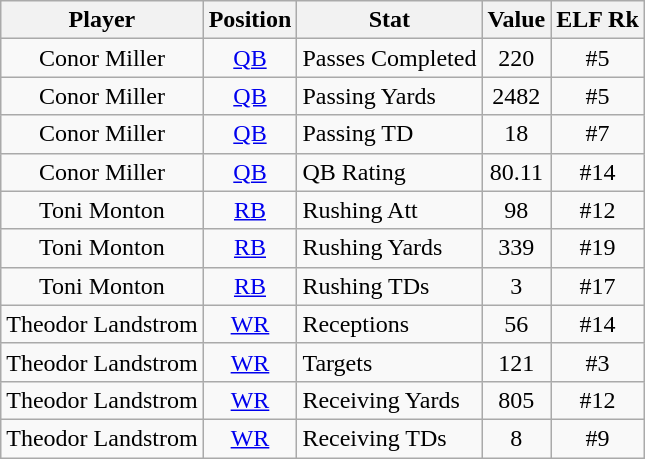<table class="wikitable">
<tr>
<th>Player</th>
<th>Position</th>
<th>Stat</th>
<th>Value</th>
<th>ELF Rk</th>
</tr>
<tr>
<td align="center">Conor Miller </td>
<td align="center"><a href='#'>QB</a></td>
<td>Passes Completed</td>
<td align="center">220</td>
<td align="center">#5</td>
</tr>
<tr>
<td align="center">Conor Miller </td>
<td align="center"><a href='#'>QB</a></td>
<td>Passing Yards</td>
<td align="center">2482</td>
<td align="center">#5</td>
</tr>
<tr>
<td align="center">Conor Miller </td>
<td align="center"><a href='#'>QB</a></td>
<td>Passing TD</td>
<td align="center">18</td>
<td align="center">#7</td>
</tr>
<tr>
<td align="center">Conor Miller </td>
<td align="center"><a href='#'>QB</a></td>
<td>QB Rating</td>
<td align="center">80.11</td>
<td align="center">#14</td>
</tr>
<tr>
<td align="center">Toni Monton </td>
<td align="center"><a href='#'>RB</a></td>
<td>Rushing Att</td>
<td align="center">98</td>
<td align="center">#12</td>
</tr>
<tr>
<td align="center">Toni Monton </td>
<td align="center"><a href='#'>RB</a></td>
<td>Rushing Yards</td>
<td align="center">339</td>
<td align="center">#19</td>
</tr>
<tr>
<td align="center">Toni Monton </td>
<td align="center"><a href='#'>RB</a></td>
<td>Rushing TDs</td>
<td align="center">3</td>
<td align="center">#17</td>
</tr>
<tr>
<td align="center">Theodor Landstrom </td>
<td align="center"><a href='#'>WR</a></td>
<td>Receptions</td>
<td align="center">56</td>
<td align="center">#14</td>
</tr>
<tr>
<td align="center">Theodor Landstrom </td>
<td align="center"><a href='#'>WR</a></td>
<td>Targets</td>
<td align="center">121</td>
<td align="center">#3</td>
</tr>
<tr>
<td align="center">Theodor Landstrom </td>
<td align="center"><a href='#'>WR</a></td>
<td>Receiving Yards</td>
<td align="center">805</td>
<td align="center">#12</td>
</tr>
<tr>
<td align="center">Theodor Landstrom </td>
<td align="center"><a href='#'>WR</a></td>
<td>Receiving TDs</td>
<td align="center">8</td>
<td align="center">#9</td>
</tr>
</table>
